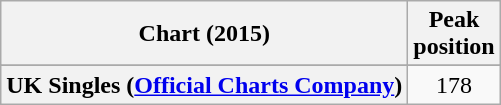<table class="wikitable sortable plainrowheaders" style="text-align:center;">
<tr>
<th>Chart (2015)</th>
<th>Peak<br>position</th>
</tr>
<tr>
</tr>
<tr>
</tr>
<tr>
<th scope="row">UK Singles (<a href='#'>Official Charts Company</a>)</th>
<td>178</td>
</tr>
</table>
